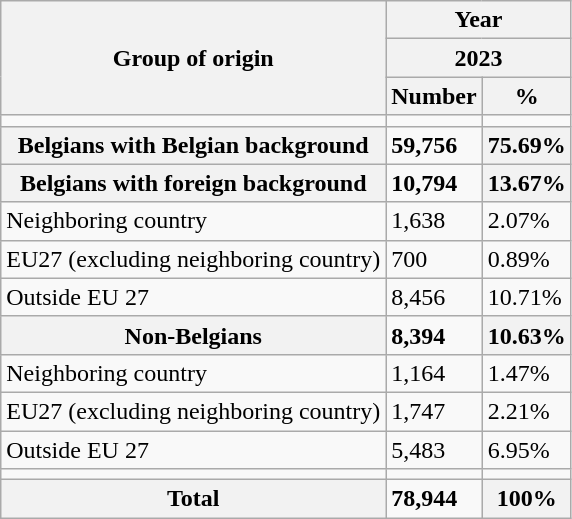<table class="wikitable sortable mw-collapsible">
<tr>
<th rowspan="3">Group of origin</th>
<th colspan="2">Year</th>
</tr>
<tr>
<th colspan="2">2023</th>
</tr>
<tr>
<th>Number</th>
<th>%</th>
</tr>
<tr>
<td></td>
<td></td>
<td></td>
</tr>
<tr>
<th>Belgians with Belgian background</th>
<td><strong>59,756</strong></td>
<th>75.69%</th>
</tr>
<tr>
<th>Belgians with foreign background</th>
<td><strong>10,794</strong></td>
<th>13.67%</th>
</tr>
<tr>
<td>Neighboring country</td>
<td>1,638</td>
<td>2.07%</td>
</tr>
<tr>
<td>EU27 (excluding neighboring country)</td>
<td>700</td>
<td>0.89%</td>
</tr>
<tr>
<td>Outside EU 27</td>
<td>8,456</td>
<td>10.71%</td>
</tr>
<tr>
<th>Non-Belgians</th>
<td><strong>8,394</strong></td>
<th>10.63%</th>
</tr>
<tr>
<td>Neighboring country</td>
<td>1,164</td>
<td>1.47%</td>
</tr>
<tr>
<td>EU27 (excluding neighboring country)</td>
<td>1,747</td>
<td>2.21%</td>
</tr>
<tr>
<td>Outside EU 27</td>
<td>5,483</td>
<td>6.95%</td>
</tr>
<tr>
<td></td>
<td></td>
<td></td>
</tr>
<tr>
<th>Total</th>
<td><strong>78,944</strong></td>
<th>100%</th>
</tr>
</table>
